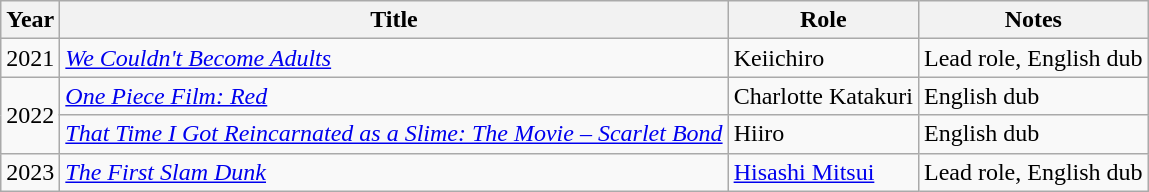<table class="wikitable plainrowheaders">
<tr>
<th>Year</th>
<th>Title</th>
<th>Role</th>
<th class="unsortable">Notes</th>
</tr>
<tr>
<td>2021</td>
<td><em><a href='#'>We Couldn't Become Adults</a></em></td>
<td>Keiichiro</td>
<td>Lead role, English dub</td>
</tr>
<tr>
<td rowspan="2">2022</td>
<td><em><a href='#'>One Piece Film: Red</a></em></td>
<td>Charlotte Katakuri</td>
<td>English dub</td>
</tr>
<tr>
<td><em><a href='#'>That Time I Got Reincarnated as a Slime: The Movie – Scarlet Bond</a></em></td>
<td>Hiiro</td>
<td>English dub</td>
</tr>
<tr>
<td>2023</td>
<td><em><a href='#'>The First Slam Dunk</a></em></td>
<td><a href='#'>Hisashi Mitsui</a></td>
<td>Lead role, English dub</td>
</tr>
</table>
